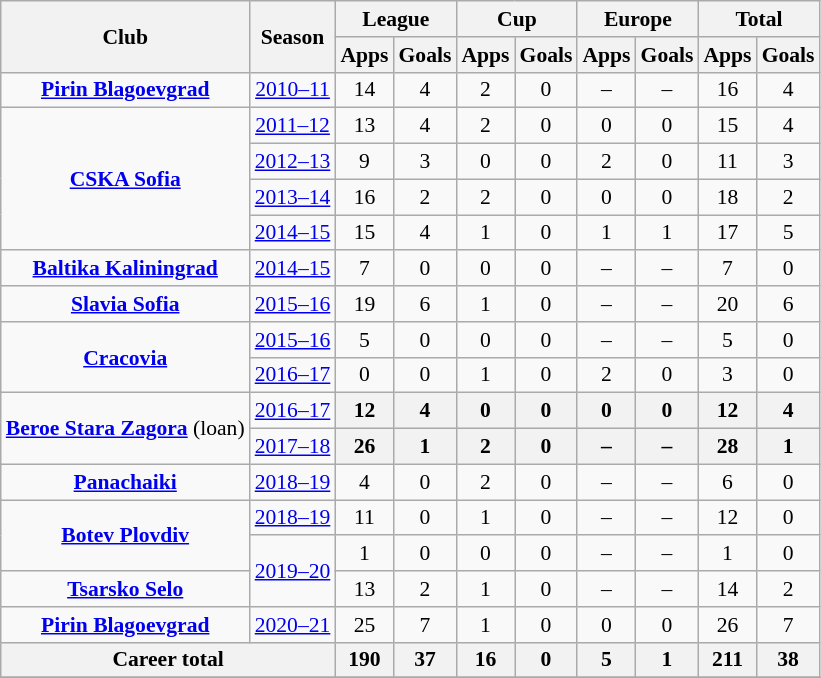<table class="wikitable" style="font-size:90%; text-align: center;">
<tr>
<th rowspan="2">Club</th>
<th rowspan="2">Season</th>
<th colspan="2">League</th>
<th colspan="2">Cup</th>
<th colspan="2">Europe</th>
<th colspan="2">Total</th>
</tr>
<tr>
<th>Apps</th>
<th>Goals</th>
<th>Apps</th>
<th>Goals</th>
<th>Apps</th>
<th>Goals</th>
<th>Apps</th>
<th>Goals</th>
</tr>
<tr>
<td rowspan="1" valign="center"><strong><a href='#'>Pirin Blagoevgrad</a></strong></td>
<td><a href='#'>2010–11</a></td>
<td>14</td>
<td>4</td>
<td>2</td>
<td>0</td>
<td>–</td>
<td>–</td>
<td>16</td>
<td>4</td>
</tr>
<tr>
<td rowspan="4" valign="center"><strong><a href='#'>CSKA Sofia</a></strong></td>
<td><a href='#'>2011–12</a></td>
<td>13</td>
<td>4</td>
<td>2</td>
<td>0</td>
<td>0</td>
<td>0</td>
<td>15</td>
<td>4</td>
</tr>
<tr>
<td><a href='#'>2012–13</a></td>
<td>9</td>
<td>3</td>
<td>0</td>
<td>0</td>
<td>2</td>
<td>0</td>
<td>11</td>
<td>3</td>
</tr>
<tr>
<td><a href='#'>2013–14</a></td>
<td>16</td>
<td>2</td>
<td>2</td>
<td>0</td>
<td>0</td>
<td>0</td>
<td>18</td>
<td>2</td>
</tr>
<tr>
<td><a href='#'>2014–15</a></td>
<td>15</td>
<td>4</td>
<td>1</td>
<td>0</td>
<td>1</td>
<td>1</td>
<td>17</td>
<td>5</td>
</tr>
<tr>
<td rowspan="1" valign="center"><strong><a href='#'>Baltika Kaliningrad</a></strong></td>
<td><a href='#'>2014–15</a></td>
<td>7</td>
<td>0</td>
<td>0</td>
<td>0</td>
<td>–</td>
<td>–</td>
<td>7</td>
<td>0</td>
</tr>
<tr>
<td rowspan="1" valign="center"><strong><a href='#'>Slavia Sofia</a></strong></td>
<td><a href='#'>2015–16</a></td>
<td>19</td>
<td>6</td>
<td>1</td>
<td>0</td>
<td>–</td>
<td>–</td>
<td>20</td>
<td>6</td>
</tr>
<tr>
<td rowspan="2" valign="center"><strong><a href='#'>Cracovia</a></strong></td>
<td><a href='#'>2015–16</a></td>
<td>5</td>
<td>0</td>
<td>0</td>
<td>0</td>
<td>–</td>
<td>–</td>
<td>5</td>
<td>0</td>
</tr>
<tr>
<td><a href='#'>2016–17</a></td>
<td>0</td>
<td>0</td>
<td>1</td>
<td>0</td>
<td>2</td>
<td>0</td>
<td>3</td>
<td>0</td>
</tr>
<tr>
<td rowspan="2" valign="center"><strong><a href='#'>Beroe Stara Zagora</a></strong> (loan)</td>
<td><a href='#'>2016–17</a></td>
<th>12</th>
<th>4</th>
<th>0</th>
<th>0</th>
<th>0</th>
<th>0</th>
<th>12</th>
<th>4</th>
</tr>
<tr>
<td><a href='#'>2017–18</a></td>
<th>26</th>
<th>1</th>
<th>2</th>
<th>0</th>
<th>–</th>
<th>–</th>
<th>28</th>
<th>1</th>
</tr>
<tr>
<td rowspan="1" valign="center"><strong><a href='#'>Panachaiki</a></strong></td>
<td><a href='#'>2018–19</a></td>
<td>4</td>
<td>0</td>
<td>2</td>
<td>0</td>
<td>–</td>
<td>–</td>
<td>6</td>
<td>0</td>
</tr>
<tr>
<td rowspan="2" valign="center"><strong><a href='#'>Botev Plovdiv</a></strong></td>
<td><a href='#'>2018–19</a></td>
<td>11</td>
<td>0</td>
<td>1</td>
<td>0</td>
<td>–</td>
<td>–</td>
<td>12</td>
<td>0</td>
</tr>
<tr>
<td rowspan="2"><a href='#'>2019–20</a></td>
<td>1</td>
<td>0</td>
<td>0</td>
<td>0</td>
<td>–</td>
<td>–</td>
<td>1</td>
<td>0</td>
</tr>
<tr>
<td rowspan="1" valign="center"><strong><a href='#'>Tsarsko Selo</a></strong></td>
<td>13</td>
<td>2</td>
<td>1</td>
<td>0</td>
<td>–</td>
<td>–</td>
<td>14</td>
<td>2</td>
</tr>
<tr>
<td rowspan="1" valign="center"><strong><a href='#'>Pirin Blagoevgrad</a></strong></td>
<td><a href='#'>2020–21</a></td>
<td>25</td>
<td>7</td>
<td>1</td>
<td>0</td>
<td>0</td>
<td>0</td>
<td>26</td>
<td>7</td>
</tr>
<tr>
<th colspan="2">Career total</th>
<th>190</th>
<th>37</th>
<th>16</th>
<th>0</th>
<th>5</th>
<th>1</th>
<th>211</th>
<th>38</th>
</tr>
<tr>
</tr>
</table>
